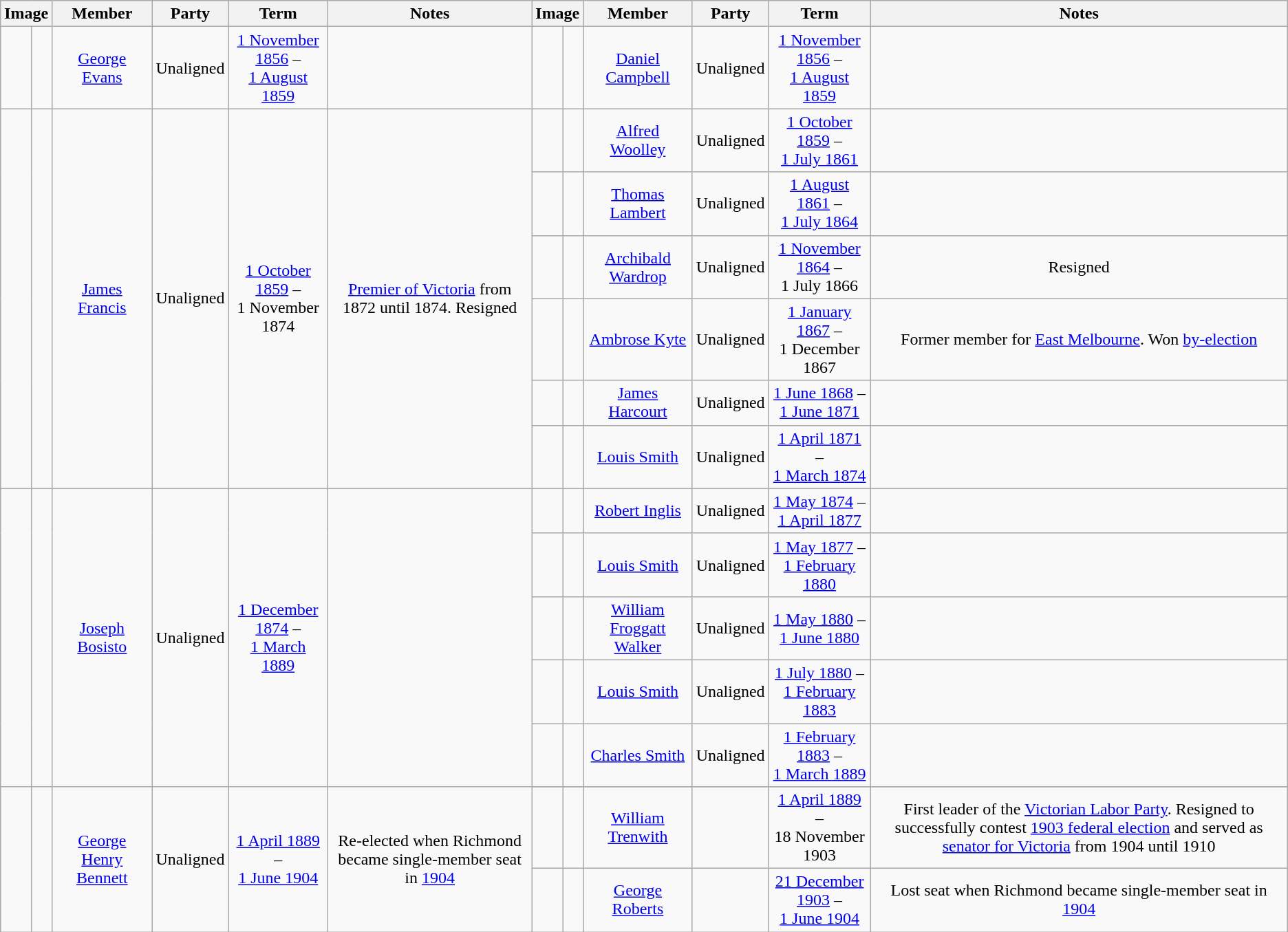<table class="wikitable" style="text-align:center">
<tr>
<th colspan=2>Image</th>
<th>Member</th>
<th>Party</th>
<th>Term</th>
<th>Notes</th>
<th colspan=2>Image</th>
<th>Member</th>
<th>Party</th>
<th>Term</th>
<th>Notes</th>
</tr>
<tr>
<td> </td>
<td></td>
<td><a href='#'>George Evans</a><br></td>
<td>Unaligned</td>
<td><a href='#'>1 November 1856</a> –<br> <a href='#'>1 August 1859</a></td>
<td></td>
<td> </td>
<td></td>
<td><a href='#'>Daniel Campbell</a><br></td>
<td>Unaligned</td>
<td><a href='#'>1 November 1856</a> –<br> <a href='#'>1 August 1859</a></td>
<td></td>
</tr>
<tr>
<td rowspan=7; > </td>
<td rowspan=7></td>
<td rowspan=7><a href='#'>James Francis</a><br></td>
<td rowspan=7>Unaligned</td>
<td rowspan=7><a href='#'>1 October 1859</a> –<br> 1 November 1874</td>
<td rowspan=7><a href='#'>Premier of Victoria</a> from 1872 until 1874. Resigned</td>
<td> </td>
<td></td>
<td><a href='#'>Alfred Woolley</a><br></td>
<td>Unaligned</td>
<td><a href='#'>1 October 1859</a> –<br> <a href='#'>1 July 1861</a></td>
<td></td>
</tr>
<tr>
<td> </td>
<td></td>
<td><a href='#'>Thomas Lambert</a><br></td>
<td>Unaligned</td>
<td><a href='#'>1 August 1861</a> –<br> <a href='#'>1 July 1864</a></td>
<td></td>
</tr>
<tr>
<td> </td>
<td></td>
<td><a href='#'>Archibald Wardrop</a><br></td>
<td>Unaligned</td>
<td><a href='#'>1 November 1864</a> –<br> 1 July 1866</td>
<td>Resigned</td>
</tr>
<tr>
<td> </td>
<td></td>
<td><a href='#'>Ambrose Kyte</a><br></td>
<td>Unaligned</td>
<td><a href='#'>1 January 1867</a> –<br> 1 December 1867</td>
<td>Former member for <a href='#'>East Melbourne</a>. Won <a href='#'>by-election</a></td>
</tr>
<tr>
<td> </td>
<td></td>
<td><a href='#'>James Harcourt</a><br></td>
<td>Unaligned</td>
<td><a href='#'>1 June 1868</a> –<br> <a href='#'>1 June 1871</a></td>
<td></td>
</tr>
<tr>
<td> </td>
<td></td>
<td><a href='#'>Louis Smith</a><br></td>
<td>Unaligned</td>
<td><a href='#'>1 April 1871</a> –<br> <a href='#'>1 March 1874</a></td>
<td></td>
</tr>
<tr>
<td rowspan=2; > </td>
<td rowspan=2></td>
<td rowspan=2><a href='#'>Robert Inglis</a><br></td>
<td rowspan=2>Unaligned</td>
<td rowspan=2><a href='#'>1 May 1874</a> –<br> <a href='#'>1 April 1877</a></td>
<td rowspan=2></td>
</tr>
<tr>
<td rowspan=5; > </td>
<td rowspan=5></td>
<td rowspan=5><a href='#'>Joseph Bosisto</a><br></td>
<td rowspan=5>Unaligned</td>
<td rowspan=5><a href='#'>1 December 1874</a> –<br> <a href='#'>1 March 1889</a></td>
<td rowspan=5></td>
</tr>
<tr>
<td> </td>
<td></td>
<td><a href='#'>Louis Smith</a><br></td>
<td>Unaligned</td>
<td><a href='#'>1 May 1877</a> –<br> <a href='#'>1 February 1880</a></td>
<td></td>
</tr>
<tr>
<td> </td>
<td></td>
<td><a href='#'>William Froggatt Walker</a><br></td>
<td>Unaligned</td>
<td><a href='#'>1 May 1880</a> –<br> <a href='#'>1 June 1880</a></td>
<td></td>
</tr>
<tr>
<td> </td>
<td></td>
<td><a href='#'>Louis Smith</a><br></td>
<td>Unaligned</td>
<td><a href='#'>1 July 1880</a> –<br> <a href='#'>1 February 1883</a></td>
<td></td>
</tr>
<tr>
<td> </td>
<td></td>
<td><a href='#'>Charles Smith</a><br></td>
<td>Unaligned</td>
<td><a href='#'>1 February 1883</a> –<br> <a href='#'>1 March 1889</a></td>
<td></td>
</tr>
<tr>
<td rowspan=3; > </td>
<td rowspan=3></td>
<td rowspan=3><a href='#'>George Henry Bennett</a><br></td>
<td rowspan=3>Unaligned</td>
<td rowspan=3><a href='#'>1 April 1889</a> –<br> <a href='#'>1 June 1904</a></td>
<td rowspan=3>Re-elected when Richmond became single-member seat in <a href='#'>1904</a></td>
</tr>
<tr>
<td> </td>
<td></td>
<td><a href='#'>William Trenwith</a><br></td>
<td></td>
<td><a href='#'>1 April 1889</a> –<br> 18 November 1903</td>
<td>First leader of the <a href='#'>Victorian Labor Party</a>. Resigned to successfully contest <a href='#'>1903 federal election</a> and served as <a href='#'>senator for Victoria</a> from 1904 until 1910</td>
</tr>
<tr>
<td> </td>
<td></td>
<td><a href='#'>George Roberts</a><br></td>
<td></td>
<td><a href='#'>21 December 1903</a> –<br> <a href='#'>1 June 1904</a></td>
<td>Lost seat when Richmond became single-member seat in <a href='#'>1904</a></td>
</tr>
</table>
